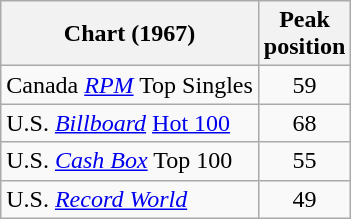<table class="wikitable sortable">
<tr>
<th>Chart (1967)</th>
<th>Peak<br>position</th>
</tr>
<tr>
<td>Canada <a href='#'><em>RPM</em></a> Top Singles </td>
<td align="center">59</td>
</tr>
<tr>
<td>U.S. <em><a href='#'>Billboard</a></em> <a href='#'>Hot 100</a></td>
<td style="text-align:center;">68</td>
</tr>
<tr>
<td>U.S. <a href='#'><em>Cash Box</em></a> Top 100 </td>
<td align="center">55</td>
</tr>
<tr>
<td>U.S. <em><a href='#'>Record World</a></em> </td>
<td style="text-align:center;">49</td>
</tr>
</table>
